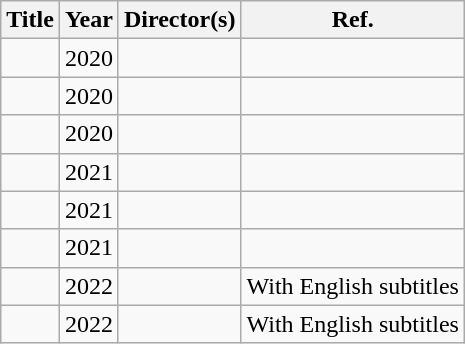<table class="wikitable plainrowheaders" style="text-align:left;">
<tr>
<th scope="col">Title</th>
<th scope="col">Year</th>
<th scope="col">Director(s)</th>
<th scope="col">Ref.</th>
</tr>
<tr>
<td></td>
<td>2020</td>
<td></td>
<td></td>
</tr>
<tr>
<td></td>
<td>2020</td>
<td></td>
<td></td>
</tr>
<tr>
<td></td>
<td>2020</td>
<td></td>
<td></td>
</tr>
<tr>
<td></td>
<td>2021</td>
<td></td>
<td></td>
</tr>
<tr>
<td></td>
<td>2021</td>
<td></td>
<td></td>
</tr>
<tr>
<td></td>
<td>2021</td>
<td></td>
<td></td>
</tr>
<tr>
<td></td>
<td>2022</td>
<td></td>
<td>With English subtitles</td>
</tr>
<tr>
<td></td>
<td>2022</td>
<td></td>
<td>With English subtitles</td>
</tr>
</table>
